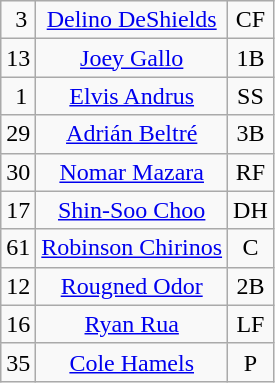<table class="wikitable plainrowheaders" style="text-align:center;">
<tr>
<td> 3</td>
<td><a href='#'>Delino DeShields</a></td>
<td>CF</td>
</tr>
<tr>
<td>13</td>
<td><a href='#'>Joey Gallo</a></td>
<td>1B</td>
</tr>
<tr>
<td> 1</td>
<td><a href='#'>Elvis Andrus</a></td>
<td>SS</td>
</tr>
<tr>
<td>29</td>
<td><a href='#'>Adrián Beltré</a></td>
<td>3B</td>
</tr>
<tr>
<td>30</td>
<td><a href='#'>Nomar Mazara</a></td>
<td>RF</td>
</tr>
<tr>
<td>17</td>
<td><a href='#'>Shin-Soo Choo</a></td>
<td>DH</td>
</tr>
<tr>
<td>61</td>
<td><a href='#'>Robinson Chirinos</a></td>
<td>C</td>
</tr>
<tr>
<td>12</td>
<td><a href='#'>Rougned Odor</a></td>
<td>2B</td>
</tr>
<tr>
<td>16</td>
<td><a href='#'>Ryan Rua</a></td>
<td>LF</td>
</tr>
<tr>
<td>35</td>
<td><a href='#'>Cole Hamels</a></td>
<td>P</td>
</tr>
</table>
